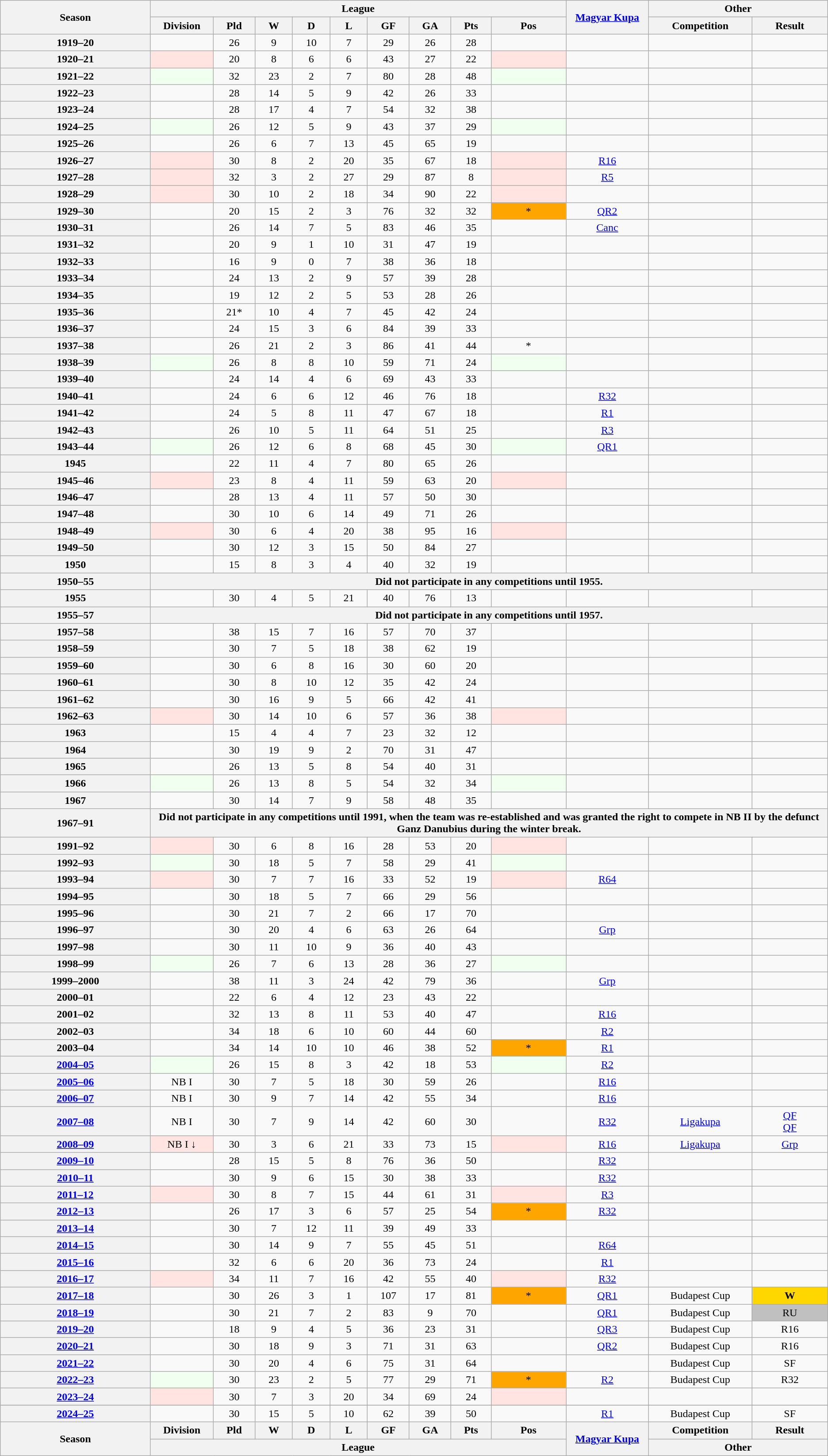<table class="wikitable plainrowheaders sortable" style="text-align: center">
<tr>
<th rowspan=2 width=8% scope=col>Season</th>
<th colspan=9 width=20%>League</th>
<th rowspan=2 width=4% scope="col"><a href='#'>Magyar Kupa</a></th>
<th colspan=2 width=20%>Other</th>
</tr>
<tr>
<th width=2% scope=col>Division</th>
<th width=2% scope=col>Pld</th>
<th width=2% scope=col>W</th>
<th width=2% scope=col>D</th>
<th width=2% scope=col>L</th>
<th width=2% scope=col>GF</th>
<th width=2% scope=col>GA</th>
<th width=2% scope=col>Pts</th>
<th width=4% scope=col>Pos</th>
<th width=4% scope=col>Competition</th>
<th width=4% scope=col>Result</th>
</tr>
<tr>
<th scope=row style=text-align:center>1919–20</th>
<td></td>
<td>26</td>
<td>9</td>
<td>10</td>
<td>7</td>
<td>29</td>
<td>26</td>
<td>28</td>
<td></td>
<td></td>
<td></td>
<td></td>
</tr>
<tr>
<th scope=row style=text-align:center>1920–21</th>
<td bgcolor=MistyRose></td>
<td>20</td>
<td>8</td>
<td>6</td>
<td>6</td>
<td>43</td>
<td>27</td>
<td>22</td>
<td bgcolor=MistyRose></td>
<td></td>
<td></td>
<td></td>
</tr>
<tr>
<th scope=row style=text-align:center>1921–22</th>
<td bgcolor=honeydew></td>
<td>32</td>
<td>23</td>
<td>2</td>
<td>7</td>
<td>80</td>
<td>28</td>
<td>48</td>
<td bgcolor=honeydew></td>
<td></td>
<td></td>
<td></td>
</tr>
<tr>
<th scope=row style=text-align:center>1922–23</th>
<td></td>
<td>28</td>
<td>14</td>
<td>5</td>
<td>9</td>
<td>42</td>
<td>26</td>
<td>33</td>
<td></td>
<td></td>
<td></td>
<td></td>
</tr>
<tr>
<th scope=row style=text-align:center>1923–24</th>
<td></td>
<td>28</td>
<td>17</td>
<td>4</td>
<td>7</td>
<td>54</td>
<td>32</td>
<td>38</td>
<td></td>
<td></td>
<td></td>
<td></td>
</tr>
<tr>
<th scope=row style=text-align:center>1924–25</th>
<td bgcolor=honeydew></td>
<td>26</td>
<td>12</td>
<td>5</td>
<td>9</td>
<td>43</td>
<td>37</td>
<td>29</td>
<td bgcolor=honeydew></td>
<td></td>
<td></td>
<td></td>
</tr>
<tr>
<th scope=row style=text-align:center>1925–26</th>
<td></td>
<td>26</td>
<td>6</td>
<td>7</td>
<td>13</td>
<td>45</td>
<td>65</td>
<td>19</td>
<td></td>
<td></td>
<td></td>
<td></td>
</tr>
<tr>
<th scope=row style=text-align:center>1926–27</th>
<td bgcolor=MistyRose></td>
<td>30</td>
<td>8</td>
<td>2</td>
<td>20</td>
<td>35</td>
<td>67</td>
<td>18</td>
<td bgcolor=MistyRose></td>
<td><a href='#'>R16</a></td>
<td></td>
<td></td>
</tr>
<tr>
<th scope=row style=text-align:center>1927–28</th>
<td bgcolor=MistyRose></td>
<td>32</td>
<td>3</td>
<td>2</td>
<td>27</td>
<td>29</td>
<td>87</td>
<td>8</td>
<td bgcolor=MistyRose></td>
<td><a href='#'>R5</a></td>
<td></td>
<td></td>
</tr>
<tr>
<th scope=row style=text-align:center>1928–29</th>
<td bgcolor=MistyRose></td>
<td>30</td>
<td>10</td>
<td>2</td>
<td>18</td>
<td>34</td>
<td>90</td>
<td>22</td>
<td bgcolor=MistyRose></td>
<td></td>
<td></td>
<td></td>
</tr>
<tr>
<th scope=row style=text-align:center>1929–30</th>
<td></td>
<td>20</td>
<td>15</td>
<td>2</td>
<td>3</td>
<td>76</td>
<td>32</td>
<td>32</td>
<td bgcolor=Orange>*<br></td>
<td><a href='#'>QR2</a></td>
<td></td>
<td></td>
</tr>
<tr>
<th scope=row style=text-align:center>1930–31</th>
<td></td>
<td>26</td>
<td>14</td>
<td>7</td>
<td>5</td>
<td>83</td>
<td>46</td>
<td>35</td>
<td></td>
<td><a href='#'>Canc</a></td>
<td></td>
<td></td>
</tr>
<tr>
<th scope=row style=text-align:center>1931–32</th>
<td></td>
<td>20</td>
<td>9</td>
<td>1</td>
<td>10</td>
<td>31</td>
<td>47</td>
<td>19</td>
<td></td>
<td></td>
<td></td>
<td></td>
</tr>
<tr>
<th scope=row style=text-align:center>1932–33</th>
<td></td>
<td>16</td>
<td>9</td>
<td>0</td>
<td>7</td>
<td>38</td>
<td>36</td>
<td>18</td>
<td></td>
<td></td>
<td></td>
<td></td>
</tr>
<tr>
<th scope=row style=text-align:center>1933–34</th>
<td></td>
<td>24</td>
<td>13</td>
<td>2</td>
<td>9</td>
<td>57</td>
<td>39</td>
<td>28</td>
<td></td>
<td></td>
<td></td>
<td></td>
</tr>
<tr>
<th scope=row style=text-align:center>1934–35</th>
<td></td>
<td>19</td>
<td>12</td>
<td>2</td>
<td>5</td>
<td>53</td>
<td>28</td>
<td>26</td>
<td></td>
<td></td>
<td></td>
<td></td>
</tr>
<tr>
<th scope=row style=text-align:center>1935–36</th>
<td></td>
<td>21*<br></td>
<td>10</td>
<td>4</td>
<td>7</td>
<td>45</td>
<td>42</td>
<td>24</td>
<td></td>
<td></td>
<td></td>
<td></td>
</tr>
<tr>
<th scope=row style=text-align:center>1936–37</th>
<td></td>
<td>24</td>
<td>15</td>
<td>3</td>
<td>6</td>
<td>84</td>
<td>39</td>
<td>33</td>
<td></td>
<td></td>
<td></td>
<td></td>
</tr>
<tr>
<th scope=row style=text-align:center>1937–38</th>
<td></td>
<td>26</td>
<td>21</td>
<td>2</td>
<td>3</td>
<td>86</td>
<td>41</td>
<td>44</td>
<td>*<br></td>
<td></td>
<td></td>
<td></td>
</tr>
<tr>
<th scope=row style=text-align:center>1938–39</th>
<td bgcolor=honeydew></td>
<td>26</td>
<td>8</td>
<td>8</td>
<td>10</td>
<td>59</td>
<td>71</td>
<td>24</td>
<td bgcolor=honeydew></td>
<td></td>
<td></td>
<td></td>
</tr>
<tr>
<th scope=row style=text-align:center>1939–40</th>
<td></td>
<td>24</td>
<td>14</td>
<td>4</td>
<td>6</td>
<td>69</td>
<td>43</td>
<td>33</td>
<td></td>
<td></td>
<td></td>
<td></td>
</tr>
<tr>
<th scope=row style=text-align:center>1940–41</th>
<td></td>
<td>24</td>
<td>6</td>
<td>6</td>
<td>12</td>
<td>46</td>
<td>76</td>
<td>18</td>
<td></td>
<td><a href='#'>R32</a></td>
<td></td>
<td></td>
</tr>
<tr>
<th scope=row style=text-align:center>1941–42</th>
<td></td>
<td>24</td>
<td>5</td>
<td>8</td>
<td>11</td>
<td>47</td>
<td>67</td>
<td>18</td>
<td></td>
<td><a href='#'>R1</a></td>
<td></td>
<td></td>
</tr>
<tr>
<th scope=row style=text-align:center>1942–43</th>
<td></td>
<td>26</td>
<td>10</td>
<td>5</td>
<td>11</td>
<td>64</td>
<td>51</td>
<td>25</td>
<td></td>
<td><a href='#'>R3</a></td>
<td></td>
<td></td>
</tr>
<tr>
<th scope=row style=text-align:center>1943–44</th>
<td bgcolor=honeydew></td>
<td>26</td>
<td>12</td>
<td>6</td>
<td>8</td>
<td>68</td>
<td>45</td>
<td>30</td>
<td bgcolor=honeydew></td>
<td><a href='#'>QR1</a></td>
<td></td>
<td></td>
</tr>
<tr>
<th scope=row style=text-align:center>1945</th>
<td></td>
<td>22</td>
<td>11</td>
<td>4</td>
<td>7</td>
<td>80</td>
<td>65</td>
<td>26</td>
<td></td>
<td></td>
<td></td>
<td></td>
</tr>
<tr>
<th scope=row style=text-align:center>1945–46</th>
<td bgcolor=MistyRose></td>
<td>23</td>
<td>8</td>
<td>4</td>
<td>11</td>
<td>59</td>
<td>63</td>
<td>20</td>
<td bgcolor=MistyRose></td>
<td></td>
<td></td>
<td></td>
</tr>
<tr>
<th scope=row style=text-align:center>1946–47</th>
<td></td>
<td>28</td>
<td>13</td>
<td>4</td>
<td>11</td>
<td>57</td>
<td>50</td>
<td>30</td>
<td></td>
<td></td>
<td></td>
<td></td>
</tr>
<tr>
<th scope=row style=text-align:center>1947–48</th>
<td></td>
<td>30</td>
<td>10</td>
<td>6</td>
<td>14</td>
<td>49</td>
<td>71</td>
<td>26</td>
<td></td>
<td></td>
<td></td>
<td></td>
</tr>
<tr>
<th scope=row style=text-align:center>1948–49</th>
<td bgcolor=MistyRose></td>
<td>30</td>
<td>6</td>
<td>4</td>
<td>20</td>
<td>38</td>
<td>95</td>
<td>16</td>
<td bgcolor=MistyRose></td>
<td></td>
<td></td>
<td></td>
</tr>
<tr>
<th scope=row style=text-align:center>1949–50</th>
<td></td>
<td>30</td>
<td>12</td>
<td>3</td>
<td>15</td>
<td>50</td>
<td>84</td>
<td>27</td>
<td></td>
<td></td>
<td></td>
<td></td>
</tr>
<tr>
<th scope=row style=text-align:center>1950</th>
<td></td>
<td>15</td>
<td>8</td>
<td>3</td>
<td>4</td>
<td>40</td>
<td>32</td>
<td>19</td>
<td></td>
<td></td>
<td></td>
<td></td>
</tr>
<tr>
<th scope=row style=text-align:center>1950–55</th>
<th colspan=12>Did not participate in any competitions until 1955.</th>
</tr>
<tr>
<th scope=row style=text-align:center>1955</th>
<td></td>
<td>30</td>
<td>4</td>
<td>5</td>
<td>21</td>
<td>40</td>
<td>76</td>
<td>13</td>
<td></td>
<td></td>
<td></td>
<td></td>
</tr>
<tr>
<th scope=row style=text-align:center>1955–57</th>
<th colspan=12>Did not participate in any competitions until 1957.</th>
</tr>
<tr>
<th scope=row style=text-align:center>1957–58</th>
<td></td>
<td>38</td>
<td>15</td>
<td>7</td>
<td>16</td>
<td>57</td>
<td>70</td>
<td>37</td>
<td></td>
<td></td>
<td></td>
<td></td>
</tr>
<tr>
<th scope=row style=text-align:center>1958–59</th>
<td></td>
<td>30</td>
<td>7</td>
<td>5</td>
<td>18</td>
<td>38</td>
<td>62</td>
<td>19</td>
<td></td>
<td></td>
<td></td>
<td></td>
</tr>
<tr>
<th scope=row style=text-align:center>1959–60</th>
<td></td>
<td>30</td>
<td>6</td>
<td>8</td>
<td>16</td>
<td>30</td>
<td>60</td>
<td>20</td>
<td></td>
<td></td>
<td></td>
<td></td>
</tr>
<tr>
<th scope=row style=text-align:center>1960–61</th>
<td></td>
<td>30</td>
<td>8</td>
<td>10</td>
<td>12</td>
<td>35</td>
<td>42</td>
<td>24</td>
<td></td>
<td></td>
<td></td>
<td></td>
</tr>
<tr>
<th scope=row style=text-align:center>1961–62</th>
<td></td>
<td>30</td>
<td>16</td>
<td>9</td>
<td>5</td>
<td>66</td>
<td>42</td>
<td>41</td>
<td></td>
<td></td>
<td></td>
<td></td>
</tr>
<tr>
<th scope=row style=text-align:center>1962–63</th>
<td bgcolor=MistyRose></td>
<td>30</td>
<td>14</td>
<td>10</td>
<td>6</td>
<td>57</td>
<td>36</td>
<td>38</td>
<td bgcolor=MistyRose></td>
<td></td>
<td></td>
<td></td>
</tr>
<tr>
<th scope=row style=text-align:center>1963</th>
<td></td>
<td>15</td>
<td>4</td>
<td>4</td>
<td>7</td>
<td>23</td>
<td>32</td>
<td>12</td>
<td></td>
<td></td>
<td></td>
<td></td>
</tr>
<tr>
<th scope=row style=text-align:center>1964</th>
<td></td>
<td>30</td>
<td>19</td>
<td>9</td>
<td>2</td>
<td>70</td>
<td>31</td>
<td>47</td>
<td></td>
<td></td>
<td></td>
<td></td>
</tr>
<tr>
<th scope=row style=text-align:center>1965</th>
<td></td>
<td>26</td>
<td>13</td>
<td>5</td>
<td>8</td>
<td>54</td>
<td>40</td>
<td>31</td>
<td></td>
<td></td>
<td></td>
<td></td>
</tr>
<tr>
<th scope=row style=text-align:center>1966</th>
<td bgcolor=honeydew></td>
<td>26</td>
<td>13</td>
<td>8</td>
<td>5</td>
<td>54</td>
<td>32</td>
<td>34</td>
<td bgcolor=honeydew></td>
<td></td>
<td></td>
<td></td>
</tr>
<tr>
<th scope=row style=text-align:center>1967</th>
<td></td>
<td>30</td>
<td>14</td>
<td>7</td>
<td>9</td>
<td>58</td>
<td>48</td>
<td>35</td>
<td></td>
<td></td>
<td></td>
<td></td>
</tr>
<tr>
<th scope=row style=text-align:center>1967–91</th>
<th colspan=12>Did not participate in any competitions until 1991, when the team was re-established and was granted the right to compete in NB II by the defunct Ganz Danubius during the winter break.</th>
</tr>
<tr>
<th scope=row style=text-align:center>1991–92</th>
<td bgcolor=MistyRose></td>
<td>30</td>
<td>6</td>
<td>8</td>
<td>16</td>
<td>28</td>
<td>53</td>
<td>20</td>
<td bgcolor=MistyRose></td>
<td></td>
<td></td>
<td></td>
</tr>
<tr>
<th scope=row style=text-align:center>1992–93</th>
<td bgcolor=honeydew></td>
<td>30</td>
<td>18</td>
<td>5</td>
<td>7</td>
<td>58</td>
<td>29</td>
<td>41</td>
<td bgcolor=honeydew></td>
<td></td>
<td></td>
<td></td>
</tr>
<tr>
<th scope=row style=text-align:center>1993–94</th>
<td bgcolor=MistyRose></td>
<td>30</td>
<td>7</td>
<td>7</td>
<td>16</td>
<td>33</td>
<td>52</td>
<td>19</td>
<td bgcolor=MistyRose></td>
<td><a href='#'>R64</a></td>
<td></td>
<td></td>
</tr>
<tr>
<th scope=row style=text-align:center>1994–95</th>
<td></td>
<td>30</td>
<td>18</td>
<td>5</td>
<td>7</td>
<td>66</td>
<td>29</td>
<td>56</td>
<td></td>
<td></td>
<td></td>
<td></td>
</tr>
<tr>
<th scope=row style=text-align:center>1995–96</th>
<td></td>
<td>30</td>
<td>21</td>
<td>7</td>
<td>2</td>
<td>66</td>
<td>17</td>
<td>70</td>
<td></td>
<td></td>
<td></td>
<td></td>
</tr>
<tr>
<th scope=row style=text-align:center>1996–97</th>
<td></td>
<td>30</td>
<td>20</td>
<td>4</td>
<td>6</td>
<td>63</td>
<td>26</td>
<td>64</td>
<td></td>
<td><a href='#'>Grp</a></td>
<td></td>
<td></td>
</tr>
<tr>
<th scope=row style=text-align:center>1997–98</th>
<td></td>
<td>30</td>
<td>11</td>
<td>10</td>
<td>9</td>
<td>36</td>
<td>40</td>
<td>43</td>
<td></td>
<td></td>
<td></td>
<td></td>
</tr>
<tr>
<th scope=row style=text-align:center>1998–99</th>
<td bgcolor=honeydew></td>
<td>26</td>
<td>7</td>
<td>6</td>
<td>13</td>
<td>28</td>
<td>36</td>
<td>27</td>
<td bgcolor=honeydew></td>
<td></td>
<td></td>
<td></td>
</tr>
<tr>
<th scope=row style=text-align:center>1999–2000</th>
<td></td>
<td>38</td>
<td>11</td>
<td>3</td>
<td>24</td>
<td>42</td>
<td>79</td>
<td>36</td>
<td></td>
<td><a href='#'>Grp</a></td>
<td></td>
<td></td>
</tr>
<tr>
<th scope=row style=text-align:center>2000–01</th>
<td></td>
<td>22</td>
<td>6</td>
<td>4</td>
<td>12</td>
<td>23</td>
<td>43</td>
<td>22</td>
<td></td>
<td></td>
<td></td>
<td></td>
</tr>
<tr>
<th scope=row style=text-align:center>2001–02</th>
<td></td>
<td>32</td>
<td>13</td>
<td>8</td>
<td>11</td>
<td>53</td>
<td>40</td>
<td>47</td>
<td></td>
<td><a href='#'>R16</a></td>
<td></td>
<td></td>
</tr>
<tr>
<th scope=row style=text-align:center>2002–03</th>
<td></td>
<td>34</td>
<td>18</td>
<td>6</td>
<td>10</td>
<td>60</td>
<td>44</td>
<td>60</td>
<td></td>
<td><a href='#'>R2</a></td>
<td></td>
<td></td>
</tr>
<tr>
<th scope=row style=text-align:center>2003–04</th>
<td></td>
<td>34</td>
<td>14</td>
<td>10</td>
<td>10</td>
<td>46</td>
<td>38</td>
<td>52</td>
<td bgcolor=Orange>*<br></td>
<td><a href='#'>R1</a></td>
<td></td>
<td></td>
</tr>
<tr>
<th scope=row style=text-align:center><a href='#'>2004–05</a></th>
<td bgcolor=honeydew></td>
<td>26</td>
<td>15</td>
<td>8</td>
<td>3</td>
<td>42</td>
<td>18</td>
<td>53</td>
<td bgcolor=honeydew></td>
<td><a href='#'>R2</a></td>
<td></td>
<td></td>
</tr>
<tr>
<th scope=row style=text-align:center><a href='#'>2005–06</a></th>
<td>NB I</td>
<td>30</td>
<td>7</td>
<td>5</td>
<td>18</td>
<td>30</td>
<td>59</td>
<td>26</td>
<td></td>
<td><a href='#'>R16</a></td>
<td></td>
<td></td>
</tr>
<tr>
<th scope=row style=text-align:center><a href='#'>2006–07</a></th>
<td>NB I</td>
<td>30</td>
<td>9</td>
<td>7</td>
<td>14</td>
<td>42</td>
<td>55</td>
<td>34</td>
<td></td>
<td><a href='#'>R16</a></td>
<td></td>
<td></td>
</tr>
<tr>
<th scope=row style=text-align:center><a href='#'>2007–08</a></th>
<td>NB I</td>
<td>30</td>
<td>7</td>
<td>9</td>
<td>14</td>
<td>42</td>
<td>60</td>
<td>30</td>
<td></td>
<td><a href='#'>R32</a></td>
<td><a href='#'>Ligakupa</a></td>
<td><a href='#'>QF</a><br><a href='#'>QF</a></td>
</tr>
<tr>
<th scope=row style=text-align:center><a href='#'>2008–09</a></th>
<td bgcolor=MistyRose>NB I ↓</td>
<td>30</td>
<td>3</td>
<td>6</td>
<td>21</td>
<td>33</td>
<td>73</td>
<td>15</td>
<td bgcolor=MistyRose></td>
<td><a href='#'>R16</a></td>
<td><a href='#'>Ligakupa</a></td>
<td><a href='#'>Grp</a></td>
</tr>
<tr>
<th scope=row style=text-align:center><a href='#'>2009–10</a></th>
<td></td>
<td>28</td>
<td>15</td>
<td>5</td>
<td>8</td>
<td>76</td>
<td>36</td>
<td>50</td>
<td></td>
<td><a href='#'>R32</a></td>
<td></td>
<td></td>
</tr>
<tr>
<th scope=row style=text-align:center><a href='#'>2010–11</a></th>
<td></td>
<td>30</td>
<td>9</td>
<td>6</td>
<td>15</td>
<td>30</td>
<td>38</td>
<td>33</td>
<td></td>
<td><a href='#'>R32</a></td>
<td></td>
<td></td>
</tr>
<tr>
<th scope=row style=text-align:center><a href='#'>2011–12</a></th>
<td bgcolor=MistyRose></td>
<td>30</td>
<td>8</td>
<td>7</td>
<td>15</td>
<td>44</td>
<td>61</td>
<td>31</td>
<td bgcolor=MistyRose></td>
<td><a href='#'>R3</a></td>
<td></td>
<td></td>
</tr>
<tr>
<th scope=row style=text-align:center><a href='#'>2012–13</a></th>
<td></td>
<td>26</td>
<td>17</td>
<td>3</td>
<td>6</td>
<td>57</td>
<td>25</td>
<td>54</td>
<td bgcolor=Orange>*<br></td>
<td><a href='#'>R32</a></td>
<td></td>
<td></td>
</tr>
<tr>
<th scope=row style=text-align:center><a href='#'>2013–14</a></th>
<td></td>
<td>30</td>
<td>7</td>
<td>12</td>
<td>11</td>
<td>39</td>
<td>49</td>
<td>33</td>
<td></td>
<td></td>
<td></td>
<td></td>
</tr>
<tr>
<th scope=row style=text-align:center><a href='#'>2014–15</a></th>
<td></td>
<td>30</td>
<td>14</td>
<td>9</td>
<td>7</td>
<td>55</td>
<td>45</td>
<td>51</td>
<td></td>
<td><a href='#'>R64</a></td>
<td></td>
<td></td>
</tr>
<tr>
<th scope=row style=text-align:center><a href='#'>2015–16</a></th>
<td></td>
<td>32</td>
<td>6</td>
<td>6</td>
<td>20</td>
<td>36</td>
<td>73</td>
<td>24</td>
<td></td>
<td><a href='#'>R1</a></td>
<td></td>
<td></td>
</tr>
<tr>
<th scope=row style=text-align:center><a href='#'>2016–17</a></th>
<td bgcolor=MistyRose></td>
<td>34</td>
<td>11</td>
<td>7</td>
<td>16</td>
<td>42</td>
<td>55</td>
<td>40</td>
<td bgcolor=MistyRose></td>
<td><a href='#'>R32</a></td>
<td></td>
<td></td>
</tr>
<tr>
<th scope=row style=text-align:center><a href='#'>2017–18</a></th>
<td></td>
<td>30</td>
<td>26</td>
<td>3</td>
<td>1</td>
<td>107</td>
<td>17</td>
<td>81</td>
<td bgcolor=Orange>*<br></td>
<td><a href='#'>QR1</a></td>
<td>Budapest Cup</td>
<td bgcolor=gold><strong>W</strong></td>
</tr>
<tr>
<th scope=row style=text-align:center><a href='#'>2018–19</a></th>
<td></td>
<td>30</td>
<td>21</td>
<td>7</td>
<td>2</td>
<td>83</td>
<td>9</td>
<td>70</td>
<td></td>
<td><a href='#'>QR1</a></td>
<td>Budapest Cup</td>
<td bgcolor=silver>RU</td>
</tr>
<tr>
<th scope=row style=text-align:center><a href='#'>2019–20</a></th>
<td></td>
<td>18</td>
<td>9</td>
<td>4</td>
<td>5</td>
<td>36</td>
<td>23</td>
<td>31</td>
<td></td>
<td><a href='#'>QR3</a></td>
<td>Budapest Cup</td>
<td>R16</td>
</tr>
<tr>
<th scope=row style=text-align:center><a href='#'>2020–21</a></th>
<td></td>
<td>30</td>
<td>18</td>
<td>9</td>
<td>3</td>
<td>71</td>
<td>31</td>
<td>63</td>
<td></td>
<td><a href='#'>QR2</a></td>
<td>Budapest Cup</td>
<td>R16</td>
</tr>
<tr>
<th scope=row style=text-align:center><a href='#'>2021–22</a></th>
<td></td>
<td>30</td>
<td>20</td>
<td>4</td>
<td>6</td>
<td>75</td>
<td>31</td>
<td>64</td>
<td></td>
<td></td>
<td>Budapest Cup</td>
<td>SF</td>
</tr>
<tr>
<th scope=row style=text-align:center><a href='#'>2022–23</a></th>
<td bgcolor=honeydew></td>
<td>30</td>
<td>23</td>
<td>2</td>
<td>5</td>
<td>77</td>
<td>29</td>
<td>71</td>
<td bgcolor=Orange>*<br></td>
<td><a href='#'>R2</a></td>
<td>Budapest Cup</td>
<td>R32</td>
</tr>
<tr>
<th scope=row style=text-align:center><a href='#'>2023–24</a></th>
<td bgcolor=MistyRose></td>
<td>30</td>
<td>7</td>
<td>3</td>
<td>20</td>
<td>34</td>
<td>69</td>
<td>24</td>
<td bgcolor=MistyRose></td>
<td></td>
<td></td>
<td></td>
</tr>
<tr>
</tr>
<tr>
<th scope=row style=text-align:center><a href='#'>2024–25</a></th>
<td></td>
<td>30</td>
<td>15</td>
<td>5</td>
<td>10</td>
<td>62</td>
<td>39</td>
<td>50</td>
<td></td>
<td><a href='#'>R1</a></td>
<td>Budapest Cup</td>
<td>SF</td>
</tr>
<tr>
<th rowspan=2 width=8% scope=col>Season</th>
<th width=2% scope=col>Division</th>
<th width=2% scope=col>Pld</th>
<th width=2% scope=col>W</th>
<th width=2% scope=col>D</th>
<th width=2% scope=col>L</th>
<th width=2% scope=col>GF</th>
<th width=2% scope=col>GA</th>
<th width=2% scope=col>Pts</th>
<th width=4% scope=col>Pos</th>
<th rowspan=2 width=4% scope="col"><a href='#'>Magyar Kupa</a></th>
<th width=4% scope=col>Competition</th>
<th width=4% scope=col>Result</th>
</tr>
<tr>
<th colspan=9 width=20%>League</th>
<th colspan=2 width=20%>Other</th>
</tr>
</table>
